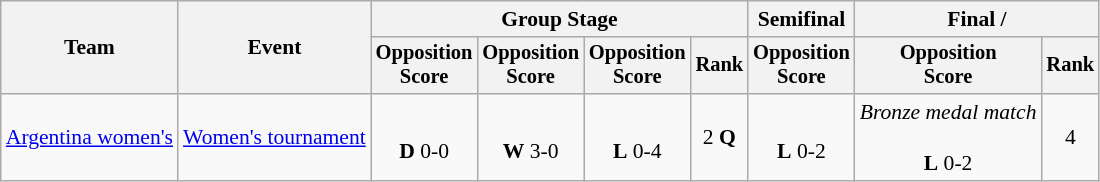<table class=wikitable style=font-size:90%>
<tr>
<th rowspan=2>Team</th>
<th rowspan=2>Event</th>
<th colspan=4>Group Stage</th>
<th>Semifinal</th>
<th colspan=2>Final / </th>
</tr>
<tr style=font-size:95%>
<th>Opposition<br>Score</th>
<th>Opposition<br>Score</th>
<th>Opposition<br>Score</th>
<th>Rank</th>
<th>Opposition<br>Score</th>
<th>Opposition<br>Score</th>
<th>Rank</th>
</tr>
<tr align=center>
<td align=left><a href='#'>Argentina women's</a></td>
<td align=left><a href='#'>Women's tournament</a></td>
<td><br> <strong>D</strong> 0-0</td>
<td><br> <strong>W</strong> 3-0</td>
<td><br> <strong>L</strong> 0-4</td>
<td>2 <strong>Q</strong></td>
<td><br> <strong>L</strong> 0-2</td>
<td><em>Bronze medal match</em><br><br><strong>L</strong> 0-2</td>
<td>4</td>
</tr>
</table>
